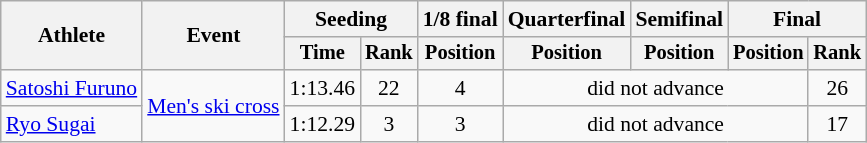<table class=wikitable style=font-size:90%>
<tr>
<th rowspan=2>Athlete</th>
<th rowspan=2>Event</th>
<th colspan=2>Seeding</th>
<th>1/8 final</th>
<th>Quarterfinal</th>
<th>Semifinal</th>
<th colspan=2>Final</th>
</tr>
<tr style=font-size:95%>
<th>Time</th>
<th>Rank</th>
<th>Position</th>
<th>Position</th>
<th>Position</th>
<th>Position</th>
<th>Rank</th>
</tr>
<tr align=center>
<td align=left><a href='#'>Satoshi Furuno</a></td>
<td align=left rowspan=2><a href='#'>Men's ski cross</a></td>
<td>1:13.46</td>
<td>22</td>
<td>4</td>
<td colspan=3>did not advance</td>
<td>26</td>
</tr>
<tr align=center>
<td align=left><a href='#'>Ryo Sugai</a></td>
<td>1:12.29</td>
<td>3</td>
<td>3</td>
<td colspan=3>did not advance</td>
<td>17</td>
</tr>
</table>
